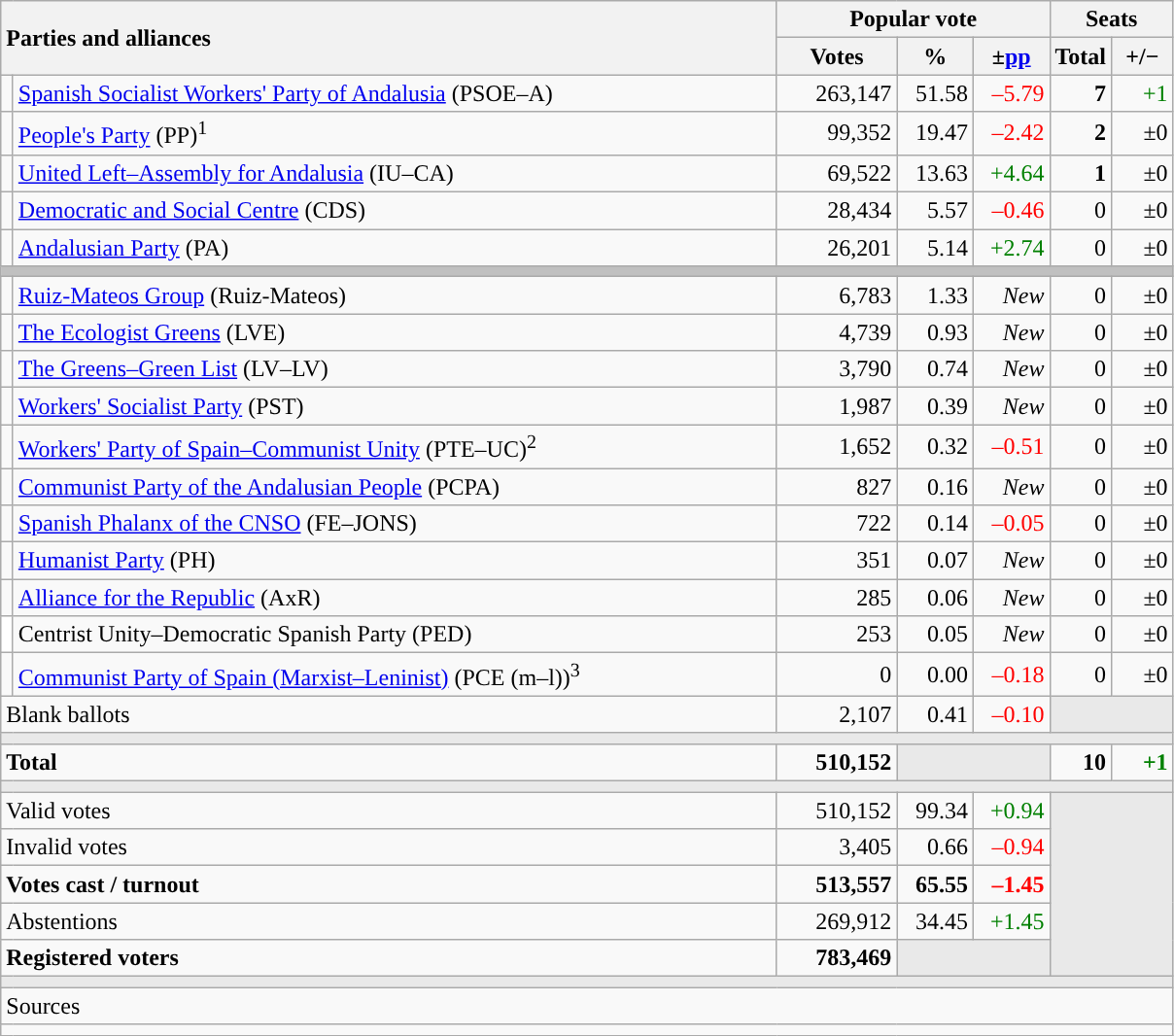<table class="wikitable" style="text-align:right;">
<tr>
<th style="text-align:left;" rowspan="2" colspan="2" width="525">Parties and alliances</th>
<th colspan="3">Popular vote</th>
<th colspan="2">Seats</th>
</tr>
<tr>
<th width="75">Votes</th>
<th width="45">%</th>
<th width="45">±<a href='#'>pp</a></th>
<th width="35">Total</th>
<th width="35">+/−</th>
</tr>
<tr>
<td width="1" style="color:inherit;background:"></td>
<td align="left"><a href='#'>Spanish Socialist Workers' Party of Andalusia</a> (PSOE–A)</td>
<td>263,147</td>
<td>51.58</td>
<td style="color:red;">–5.79</td>
<td><strong>7</strong></td>
<td style="color:green;">+1</td>
</tr>
<tr>
<td style="color:inherit;background:"></td>
<td align="left"><a href='#'>People's Party</a> (PP)<sup>1</sup></td>
<td>99,352</td>
<td>19.47</td>
<td style="color:red;">–2.42</td>
<td><strong>2</strong></td>
<td>±0</td>
</tr>
<tr>
<td style="color:inherit;background:"></td>
<td align="left"><a href='#'>United Left–Assembly for Andalusia</a> (IU–CA)</td>
<td>69,522</td>
<td>13.63</td>
<td style="color:green;">+4.64</td>
<td><strong>1</strong></td>
<td>±0</td>
</tr>
<tr>
<td style="color:inherit;background:"></td>
<td align="left"><a href='#'>Democratic and Social Centre</a> (CDS)</td>
<td>28,434</td>
<td>5.57</td>
<td style="color:red;">–0.46</td>
<td>0</td>
<td>±0</td>
</tr>
<tr>
<td style="color:inherit;background:"></td>
<td align="left"><a href='#'>Andalusian Party</a> (PA)</td>
<td>26,201</td>
<td>5.14</td>
<td style="color:green;">+2.74</td>
<td>0</td>
<td>±0</td>
</tr>
<tr>
<td colspan="7" bgcolor="#C0C0C0"></td>
</tr>
<tr>
<td style="color:inherit;background:"></td>
<td align="left"><a href='#'>Ruiz-Mateos Group</a> (Ruiz-Mateos)</td>
<td>6,783</td>
<td>1.33</td>
<td><em>New</em></td>
<td>0</td>
<td>±0</td>
</tr>
<tr>
<td style="color:inherit;background:"></td>
<td align="left"><a href='#'>The Ecologist Greens</a> (LVE)</td>
<td>4,739</td>
<td>0.93</td>
<td><em>New</em></td>
<td>0</td>
<td>±0</td>
</tr>
<tr>
<td style="color:inherit;background:"></td>
<td align="left"><a href='#'>The Greens–Green List</a> (LV–LV)</td>
<td>3,790</td>
<td>0.74</td>
<td><em>New</em></td>
<td>0</td>
<td>±0</td>
</tr>
<tr>
<td style="color:inherit;background:"></td>
<td align="left"><a href='#'>Workers' Socialist Party</a> (PST)</td>
<td>1,987</td>
<td>0.39</td>
<td><em>New</em></td>
<td>0</td>
<td>±0</td>
</tr>
<tr>
<td style="color:inherit;background:"></td>
<td align="left"><a href='#'>Workers' Party of Spain–Communist Unity</a> (PTE–UC)<sup>2</sup></td>
<td>1,652</td>
<td>0.32</td>
<td style="color:red;">–0.51</td>
<td>0</td>
<td>±0</td>
</tr>
<tr>
<td style="color:inherit;background:"></td>
<td align="left"><a href='#'>Communist Party of the Andalusian People</a> (PCPA)</td>
<td>827</td>
<td>0.16</td>
<td><em>New</em></td>
<td>0</td>
<td>±0</td>
</tr>
<tr>
<td style="color:inherit;background:"></td>
<td align="left"><a href='#'>Spanish Phalanx of the CNSO</a> (FE–JONS)</td>
<td>722</td>
<td>0.14</td>
<td style="color:red;">–0.05</td>
<td>0</td>
<td>±0</td>
</tr>
<tr>
<td style="color:inherit;background:"></td>
<td align="left"><a href='#'>Humanist Party</a> (PH)</td>
<td>351</td>
<td>0.07</td>
<td><em>New</em></td>
<td>0</td>
<td>±0</td>
</tr>
<tr>
<td style="color:inherit;background:"></td>
<td align="left"><a href='#'>Alliance for the Republic</a> (AxR)</td>
<td>285</td>
<td>0.06</td>
<td><em>New</em></td>
<td>0</td>
<td>±0</td>
</tr>
<tr>
<td bgcolor="white"></td>
<td align="left">Centrist Unity–Democratic Spanish Party (PED)</td>
<td>253</td>
<td>0.05</td>
<td><em>New</em></td>
<td>0</td>
<td>±0</td>
</tr>
<tr>
<td style="color:inherit;background:"></td>
<td align="left"><a href='#'>Communist Party of Spain (Marxist–Leninist)</a> (PCE (m–l))<sup>3</sup></td>
<td>0</td>
<td>0.00</td>
<td style="color:red;">–0.18</td>
<td>0</td>
<td>±0</td>
</tr>
<tr>
<td align="left" colspan="2">Blank ballots</td>
<td>2,107</td>
<td>0.41</td>
<td style="color:red;">–0.10</td>
<td bgcolor="#E9E9E9" colspan="2"></td>
</tr>
<tr>
<td colspan="7" bgcolor="#E9E9E9"></td>
</tr>
<tr style="font-weight:bold;">
<td align="left" colspan="2">Total</td>
<td>510,152</td>
<td bgcolor="#E9E9E9" colspan="2"></td>
<td>10</td>
<td style="color:green;">+1</td>
</tr>
<tr>
<td colspan="7" bgcolor="#E9E9E9"></td>
</tr>
<tr>
<td align="left" colspan="2">Valid votes</td>
<td>510,152</td>
<td>99.34</td>
<td style="color:green;">+0.94</td>
<td bgcolor="#E9E9E9" colspan="2" rowspan="5"></td>
</tr>
<tr>
<td align="left" colspan="2">Invalid votes</td>
<td>3,405</td>
<td>0.66</td>
<td style="color:red;">–0.94</td>
</tr>
<tr style="font-weight:bold;">
<td align="left" colspan="2">Votes cast / turnout</td>
<td>513,557</td>
<td>65.55</td>
<td style="color:red;">–1.45</td>
</tr>
<tr>
<td align="left" colspan="2">Abstentions</td>
<td>269,912</td>
<td>34.45</td>
<td style="color:green;">+1.45</td>
</tr>
<tr style="font-weight:bold;">
<td align="left" colspan="2">Registered voters</td>
<td>783,469</td>
<td bgcolor="#E9E9E9" colspan="2"></td>
</tr>
<tr>
<td colspan="7" bgcolor="#E9E9E9"></td>
</tr>
<tr>
<td align="left" colspan="7">Sources</td>
</tr>
<tr>
<td colspan="7" style="text-align:left; max-width:790px;"></td>
</tr>
</table>
